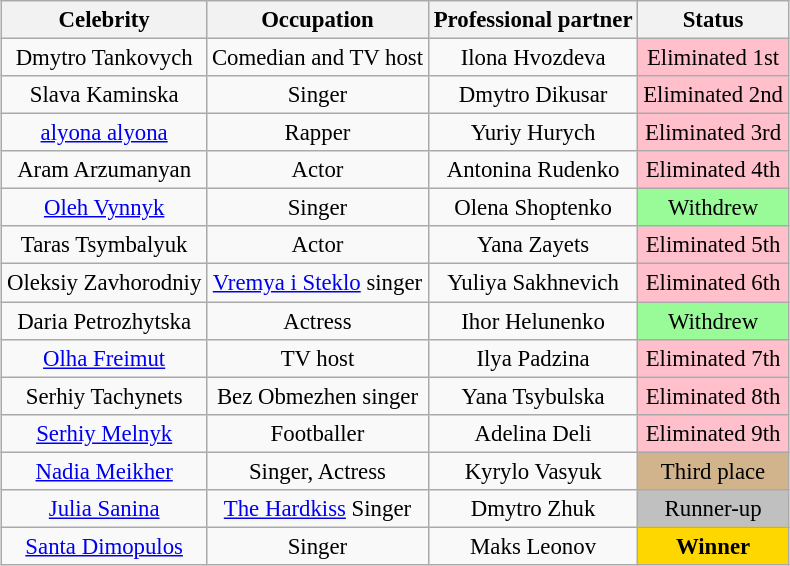<table class="wikitable sortable" style="margin:auto; text-align:center; font-size:95%;">
<tr>
<th>Celebrity</th>
<th>Occupation</th>
<th>Professional partner</th>
<th>Status</th>
</tr>
<tr>
<td>Dmytro Tankovych</td>
<td>Comedian and TV host</td>
<td>Ilona Hvozdeva</td>
<td style="background:pink;">Eliminated 1st</td>
</tr>
<tr>
<td>Slava Kaminska</td>
<td>Singer</td>
<td>Dmytro Dikusar</td>
<td style="background:pink;">Eliminated 2nd</td>
</tr>
<tr>
<td><a href='#'>alyona alyona</a></td>
<td>Rapper</td>
<td>Yuriy Hurych</td>
<td style="background:pink;">Eliminated 3rd</td>
</tr>
<tr>
<td>Aram Arzumanyan</td>
<td>Actor</td>
<td>Antonina Rudenko</td>
<td style="background:pink;">Eliminated 4th</td>
</tr>
<tr>
<td><a href='#'>Oleh Vynnyk</a> </td>
<td>Singer</td>
<td>Olena Shoptenko </td>
<td style="background:palegreen;">Withdrew</td>
</tr>
<tr>
<td>Taras Tsymbalyuk</td>
<td>Actor</td>
<td>Yana Zayets</td>
<td style="background:pink;">Eliminated 5th</td>
</tr>
<tr>
<td>Oleksiy Zavhorodniy </td>
<td><a href='#'>Vremya i Steklo</a> singer</td>
<td>Yuliya Sakhnevich </td>
<td style="background:pink;">Eliminated 6th</td>
</tr>
<tr>
<td>Daria Petrozhytska </td>
<td>Actress</td>
<td>Ihor Helunenko </td>
<td style="background:palegreen;">Withdrew</td>
</tr>
<tr>
<td><a href='#'>Olha Freimut</a> </td>
<td>TV host</td>
<td>Ilya Padzina </td>
<td style="background:pink;">Eliminated 7th</td>
</tr>
<tr>
<td>Serhiy Tachynets</td>
<td>Bez Obmezhen singer</td>
<td>Yana Tsybulska</td>
<td style="background:pink;">Eliminated 8th</td>
</tr>
<tr>
<td><a href='#'>Serhiy Melnyk</a></td>
<td>Footballer</td>
<td>Adelina Deli</td>
<td style="background:pink;">Eliminated 9th</td>
</tr>
<tr>
<td><a href='#'>Nadia Meikher</a></td>
<td>Singer, Actress</td>
<td>Kyrylo Vasyuk</td>
<td style="background:tan;">Third place</td>
</tr>
<tr>
<td><a href='#'>Julia Sanina</a></td>
<td><a href='#'>The Hardkiss</a> Singer</td>
<td>Dmytro Zhuk</td>
<td style="background:silver;">Runner-up</td>
</tr>
<tr>
<td><a href='#'>Santa Dimopulos</a></td>
<td>Singer</td>
<td>Maks Leonov</td>
<td style="background:gold;"><strong>Winner</strong></td>
</tr>
</table>
